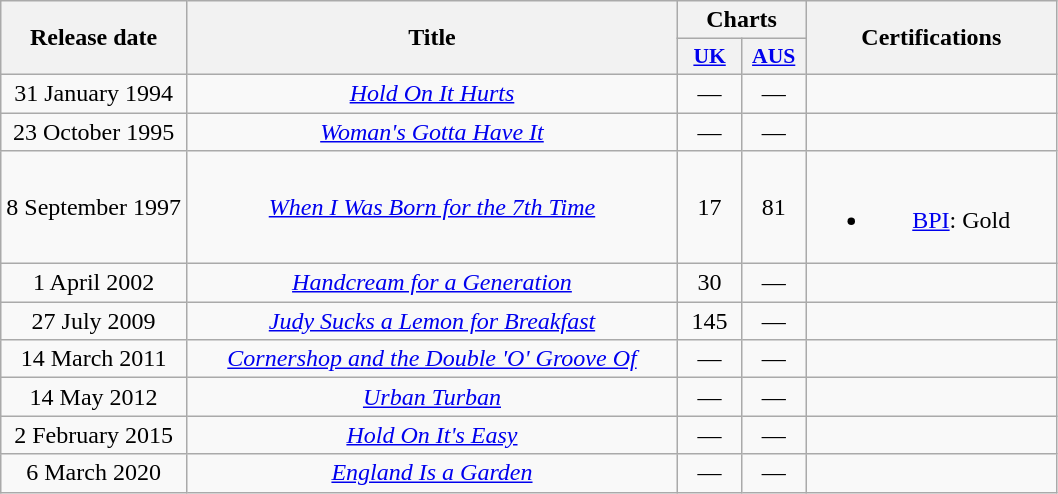<table class="wikitable plainrowheaders" style="text-align:center;">
<tr>
<th scope="col" rowspan="2">Release date</th>
<th scope="col" rowspan="2" style="width:20em;">Title</th>
<th scope="col" colspan="2">Charts</th>
<th scope="col" rowspan="2" style="width:10em;">Certifications</th>
</tr>
<tr>
<th scope="col" style="width:2.5em;font-size:90%;"><a href='#'>UK</a><br></th>
<th scope="col" style="width:2.5em;font-size:90%;"><a href='#'>AUS</a><br></th>
</tr>
<tr>
<td>31 January 1994</td>
<td><em><a href='#'>Hold On It Hurts</a></em></td>
<td>—</td>
<td>—</td>
<td></td>
</tr>
<tr>
<td>23 October 1995</td>
<td><em><a href='#'>Woman's Gotta Have It</a></em></td>
<td>—</td>
<td>—</td>
<td></td>
</tr>
<tr>
<td>8 September 1997</td>
<td><em><a href='#'>When I Was Born for the 7th Time</a></em></td>
<td>17</td>
<td>81</td>
<td><br><ul><li><a href='#'>BPI</a>: Gold</li></ul></td>
</tr>
<tr>
<td>1 April 2002</td>
<td><em><a href='#'>Handcream for a Generation</a></em></td>
<td>30</td>
<td>—</td>
<td></td>
</tr>
<tr>
<td>27 July 2009</td>
<td><em><a href='#'>Judy Sucks a Lemon for Breakfast</a></em></td>
<td>145</td>
<td>—</td>
<td></td>
</tr>
<tr>
<td>14 March 2011</td>
<td><em><a href='#'>Cornershop and the Double 'O' Groove Of</a></em></td>
<td>—</td>
<td>—</td>
<td></td>
</tr>
<tr>
<td>14 May 2012</td>
<td><em><a href='#'>Urban Turban</a></em></td>
<td>—</td>
<td>—</td>
<td></td>
</tr>
<tr>
<td>2 February 2015</td>
<td><em><a href='#'>Hold On It's Easy</a></em></td>
<td>—</td>
<td>—</td>
<td></td>
</tr>
<tr>
<td>6 March 2020</td>
<td><em><a href='#'>England Is a Garden</a></em></td>
<td>—</td>
<td>—</td>
<td></td>
</tr>
</table>
